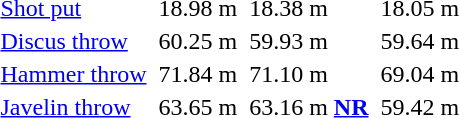<table>
<tr>
<td><a href='#'>Shot put</a></td>
<td></td>
<td>18.98  m</td>
<td></td>
<td>18.38 m</td>
<td></td>
<td>18.05 m</td>
</tr>
<tr>
<td><a href='#'>Discus throw</a></td>
<td></td>
<td>60.25 m</td>
<td></td>
<td>59.93 m</td>
<td></td>
<td>59.64 m</td>
</tr>
<tr>
<td><a href='#'>Hammer throw</a></td>
<td></td>
<td>71.84 m</td>
<td></td>
<td>71.10 m</td>
<td></td>
<td>69.04 m</td>
</tr>
<tr>
<td><a href='#'>Javelin throw</a></td>
<td></td>
<td>63.65 m</td>
<td></td>
<td>63.16 m <strong><a href='#'>NR</a></strong></td>
<td></td>
<td>59.42 m</td>
</tr>
<tr>
<th colspan=7></th>
</tr>
</table>
